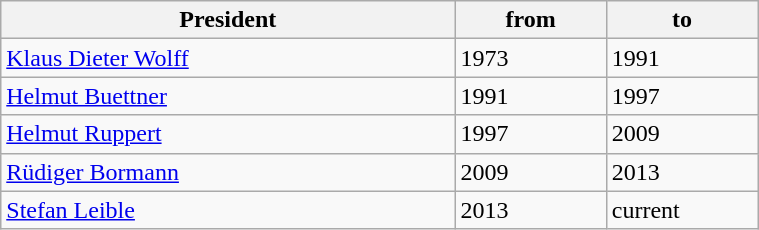<table class="wikitable" width="40%">
<tr>
<th width="60%">President</th>
<th width="20%">from</th>
<th width="20%">to</th>
</tr>
<tr>
<td><a href='#'>Klaus Dieter Wolff</a></td>
<td>1973</td>
<td>1991</td>
</tr>
<tr>
<td><a href='#'>Helmut Buettner</a></td>
<td>1991</td>
<td>1997</td>
</tr>
<tr>
<td><a href='#'>Helmut Ruppert</a></td>
<td>1997</td>
<td>2009</td>
</tr>
<tr>
<td><a href='#'>Rüdiger Bormann</a></td>
<td>2009</td>
<td>2013</td>
</tr>
<tr>
<td><a href='#'>Stefan Leible</a></td>
<td>2013</td>
<td>current</td>
</tr>
</table>
